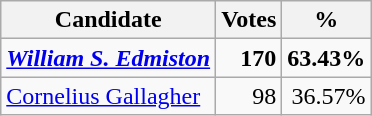<table class="wikitable">
<tr>
<th>Candidate</th>
<th>Votes</th>
<th>%</th>
</tr>
<tr>
<td><strong><em><a href='#'>William S. Edmiston</a></em></strong></td>
<td align="right"><strong>170</strong></td>
<td align="right"><strong>63.43%</strong></td>
</tr>
<tr>
<td><a href='#'>Cornelius Gallagher</a></td>
<td align="right">98</td>
<td align="right">36.57%</td>
</tr>
</table>
